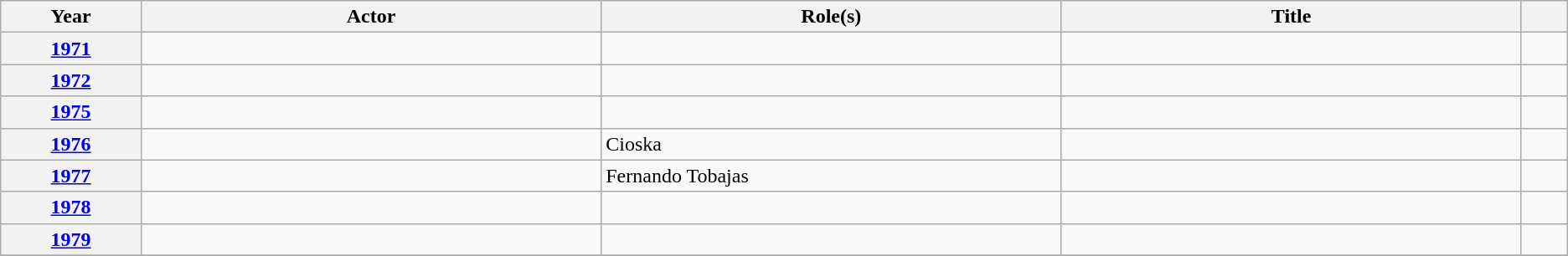<table class="wikitable unsortable">
<tr>
<th scope="col" style="width:3%;">Year</th>
<th scope="col" style="width:10%;">Actor</th>
<th scope="col" style="width:10%;">Role(s)</th>
<th scope="col" style="width:10%;">Title</th>
<th scope="col" style="width:1%;" class="unsortable"></th>
</tr>
<tr>
<th scope="row", style="text-align:center"><a href='#'>1971</a></th>
<td></td>
<td></td>
<td colspan="1"></td>
<td style="text-align:center;"></td>
</tr>
<tr>
<th scope="row", style="text-align:center;"><a href='#'>1972</a></th>
<td></td>
<td></td>
<td></td>
<td style="text-align:center;"></td>
</tr>
<tr>
<th scope="row", style="text-align:center;"><a href='#'>1975</a></th>
<td></td>
<td></td>
<td></td>
<td style="text-align:center;"></td>
</tr>
<tr>
<th scope="row", style="text-align:center;"><a href='#'>1976</a></th>
<td></td>
<td>Cioska</td>
<td></td>
<td style="text-align:center;"></td>
</tr>
<tr>
<th scope="row", style="text-align:center;"><a href='#'>1977</a></th>
<td></td>
<td>Fernando Tobajas</td>
<td></td>
<td style="text-align:center;"></td>
</tr>
<tr>
<th scope="row", style="text-align:center;"><a href='#'>1978</a></th>
<td></td>
<td></td>
<td colspan="1"></td>
<td style="text-align:center;"></td>
</tr>
<tr>
<th scope="row", style="text-align:center;"><a href='#'>1979</a></th>
<td></td>
<td></td>
<td colspan="1"></td>
<td style="text-align:center;"></td>
</tr>
<tr>
</tr>
</table>
